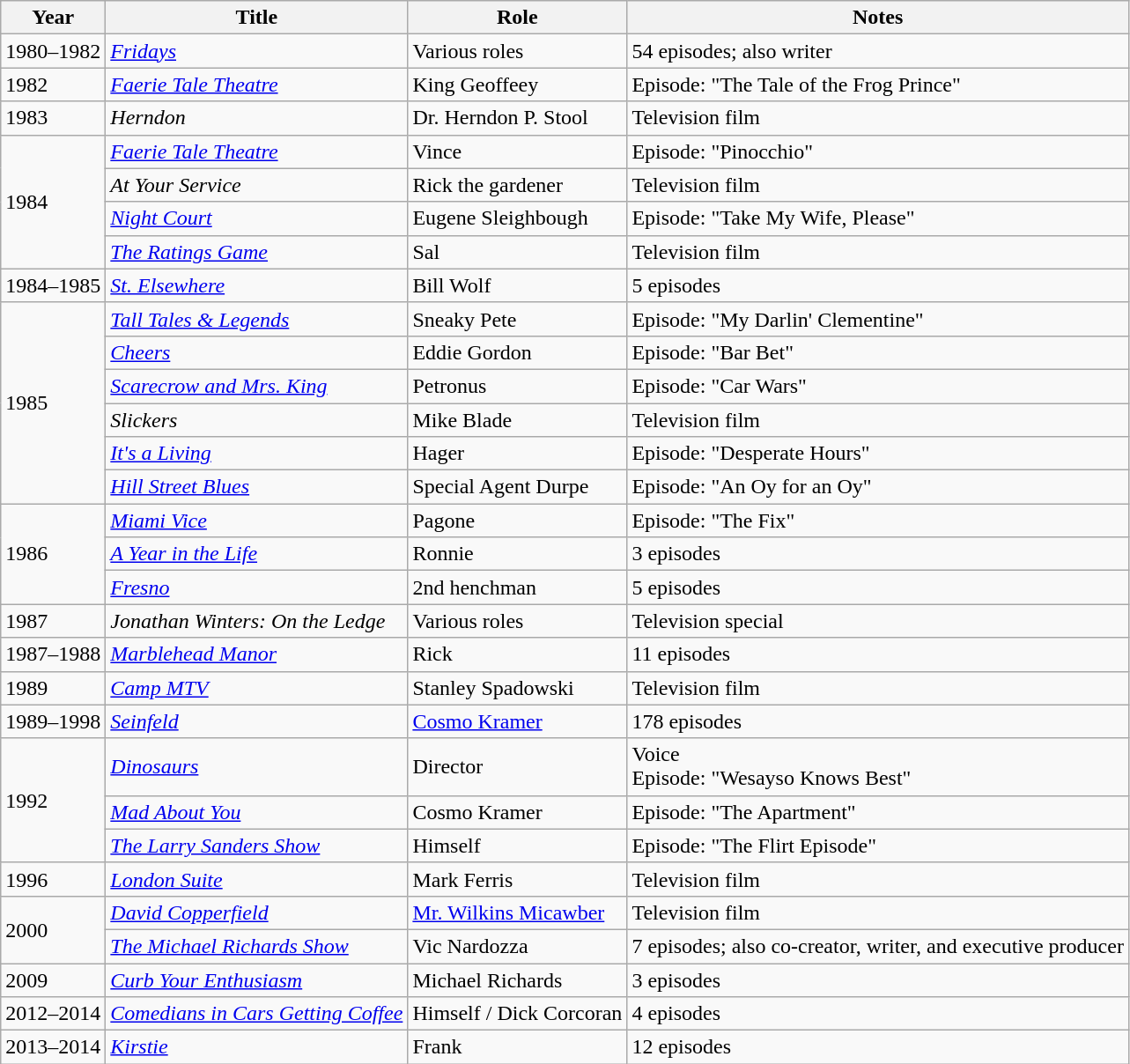<table class="wikitable sortable">
<tr>
<th>Year</th>
<th>Title</th>
<th>Role</th>
<th class="unsortable">Notes</th>
</tr>
<tr>
<td>1980–1982</td>
<td><em><a href='#'>Fridays</a></em></td>
<td>Various roles</td>
<td>54 episodes; also writer</td>
</tr>
<tr>
<td>1982</td>
<td><em><a href='#'>Faerie Tale Theatre</a></em></td>
<td>King Geoffeey</td>
<td>Episode: "The Tale of the Frog Prince"</td>
</tr>
<tr>
<td>1983</td>
<td><em>Herndon</em></td>
<td>Dr. Herndon P. Stool</td>
<td>Television film</td>
</tr>
<tr>
<td rowspan=4>1984</td>
<td><em><a href='#'>Faerie Tale Theatre</a></em></td>
<td>Vince</td>
<td>Episode: "Pinocchio"</td>
</tr>
<tr>
<td><em>At Your Service</em></td>
<td>Rick the gardener</td>
<td>Television film</td>
</tr>
<tr>
<td><em><a href='#'>Night Court</a></em></td>
<td>Eugene Sleighbough</td>
<td>Episode: "Take My Wife, Please"</td>
</tr>
<tr>
<td><em><a href='#'>The Ratings Game</a></em></td>
<td>Sal</td>
<td>Television film</td>
</tr>
<tr>
<td>1984–1985</td>
<td><em><a href='#'>St. Elsewhere</a></em></td>
<td>Bill Wolf</td>
<td>5 episodes</td>
</tr>
<tr>
<td rowspan=6>1985</td>
<td><em><a href='#'>Tall Tales & Legends</a></em></td>
<td>Sneaky Pete</td>
<td>Episode: "My Darlin' Clementine"</td>
</tr>
<tr>
<td><em><a href='#'>Cheers</a></em></td>
<td>Eddie Gordon</td>
<td>Episode: "Bar Bet"</td>
</tr>
<tr>
<td><em><a href='#'>Scarecrow and Mrs. King</a></em></td>
<td>Petronus</td>
<td>Episode: "Car Wars"</td>
</tr>
<tr>
<td><em>Slickers</em></td>
<td>Mike Blade</td>
<td>Television film</td>
</tr>
<tr>
<td><em><a href='#'>It's a Living</a></em></td>
<td>Hager</td>
<td>Episode: "Desperate Hours"</td>
</tr>
<tr>
<td><em><a href='#'>Hill Street Blues</a></em></td>
<td>Special Agent Durpe</td>
<td>Episode: "An Oy for an Oy"</td>
</tr>
<tr>
<td rowspan=3>1986</td>
<td><em><a href='#'>Miami Vice</a></em></td>
<td>Pagone</td>
<td>Episode: "The Fix"</td>
</tr>
<tr>
<td><em><a href='#'>A Year in the Life</a></em></td>
<td>Ronnie</td>
<td>3 episodes</td>
</tr>
<tr>
<td><em><a href='#'>Fresno</a></em></td>
<td>2nd henchman</td>
<td>5 episodes</td>
</tr>
<tr>
<td>1987</td>
<td><em>Jonathan Winters: On the Ledge</em></td>
<td>Various roles</td>
<td>Television special</td>
</tr>
<tr>
<td>1987–1988</td>
<td><em><a href='#'>Marblehead Manor</a></em></td>
<td>Rick</td>
<td>11 episodes</td>
</tr>
<tr>
<td>1989</td>
<td><em><a href='#'>Camp MTV</a></em></td>
<td>Stanley Spadowski</td>
<td>Television film</td>
</tr>
<tr>
<td>1989–1998</td>
<td><em><a href='#'>Seinfeld</a></em></td>
<td><a href='#'>Cosmo Kramer</a></td>
<td Main role; 178 episodes>178 episodes</td>
</tr>
<tr>
<td rowspan=3>1992</td>
<td><em><a href='#'>Dinosaurs</a></em></td>
<td>Director</td>
<td>Voice<br>Episode: "Wesayso Knows Best"</td>
</tr>
<tr>
<td><em><a href='#'>Mad About You</a></em></td>
<td>Cosmo Kramer</td>
<td>Episode: "The Apartment"</td>
</tr>
<tr>
<td><em><a href='#'>The Larry Sanders Show</a></em></td>
<td>Himself</td>
<td>Episode: "The Flirt Episode"</td>
</tr>
<tr>
<td>1996</td>
<td><em><a href='#'>London Suite</a></em></td>
<td>Mark Ferris</td>
<td>Television film</td>
</tr>
<tr>
<td rowspan=2>2000</td>
<td><em><a href='#'>David Copperfield</a></em></td>
<td><a href='#'>Mr. Wilkins Micawber</a></td>
<td>Television film</td>
</tr>
<tr>
<td><em><a href='#'>The Michael Richards Show</a></em></td>
<td>Vic Nardozza</td>
<td>7 episodes; also co-creator, writer, and executive producer</td>
</tr>
<tr>
<td>2009</td>
<td><em><a href='#'>Curb Your Enthusiasm</a></em></td>
<td>Michael Richards</td>
<td>3 episodes</td>
</tr>
<tr>
<td>2012–2014</td>
<td><em><a href='#'>Comedians in Cars Getting Coffee</a></em></td>
<td>Himself / Dick Corcoran</td>
<td>4 episodes</td>
</tr>
<tr>
<td>2013–2014</td>
<td><em><a href='#'>Kirstie</a></em></td>
<td>Frank</td>
<td>12 episodes</td>
</tr>
</table>
